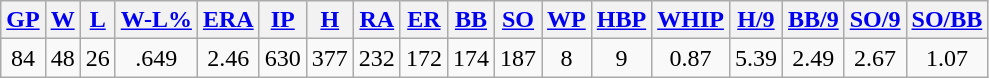<table class="wikitable">
<tr>
<th><a href='#'>GP</a></th>
<th><a href='#'>W</a></th>
<th><a href='#'>L</a></th>
<th><a href='#'>W-L%</a></th>
<th><a href='#'>ERA</a></th>
<th><a href='#'>IP</a></th>
<th><a href='#'>H</a></th>
<th><a href='#'>RA</a></th>
<th><a href='#'>ER</a></th>
<th><a href='#'>BB</a></th>
<th><a href='#'>SO</a></th>
<th><a href='#'>WP</a></th>
<th><a href='#'>HBP</a></th>
<th><a href='#'>WHIP</a></th>
<th><a href='#'>H/9</a></th>
<th><a href='#'>BB/9</a></th>
<th><a href='#'>SO/9</a></th>
<th><a href='#'>SO/BB</a></th>
</tr>
<tr align=center>
<td>84</td>
<td>48</td>
<td>26</td>
<td>.649</td>
<td>2.46</td>
<td>630</td>
<td>377</td>
<td>232</td>
<td>172</td>
<td>174</td>
<td>187</td>
<td>8</td>
<td>9</td>
<td>0.87</td>
<td>5.39</td>
<td>2.49</td>
<td>2.67</td>
<td>1.07</td>
</tr>
</table>
